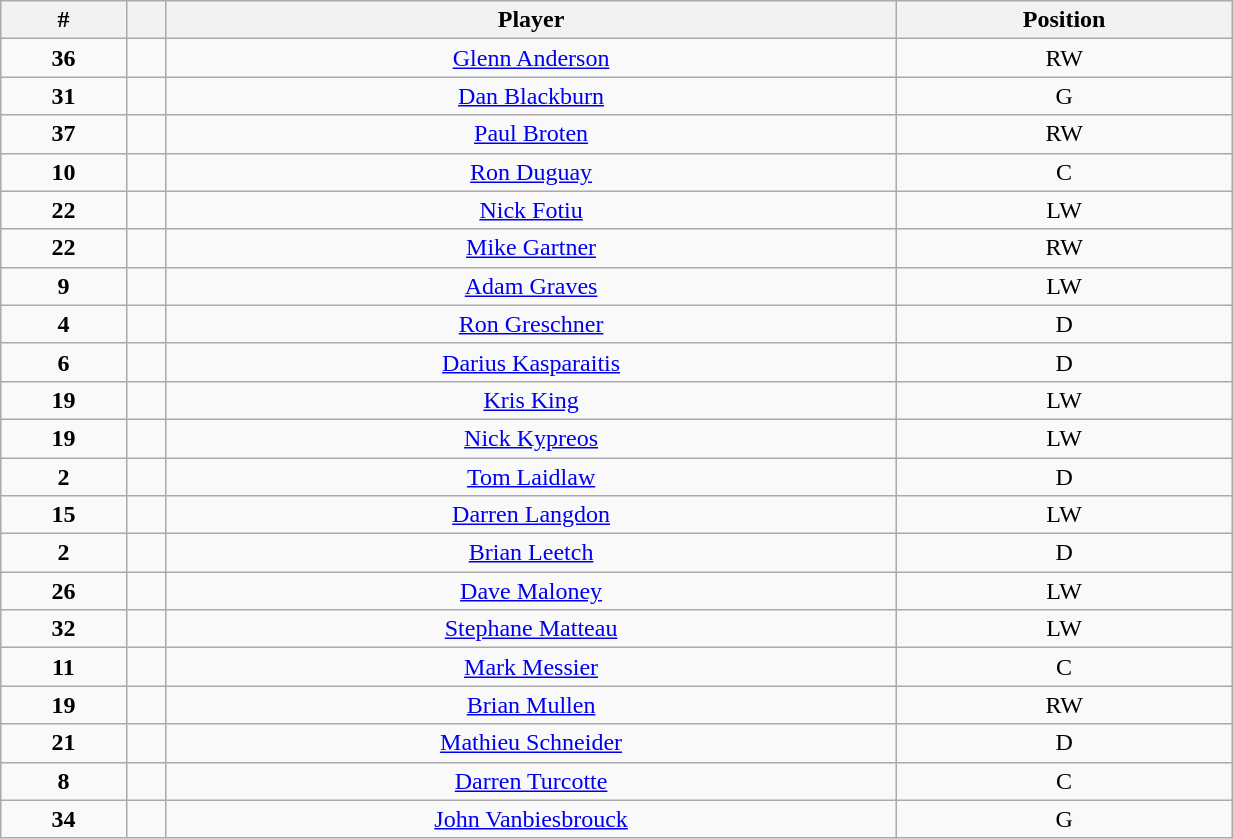<table class="wikitable" style="width:65%; text-align:center;">
<tr>
<th>#</th>
<th></th>
<th>Player</th>
<th>Position</th>
</tr>
<tr>
<td><strong>36</strong></td>
<td></td>
<td><a href='#'>Glenn Anderson</a></td>
<td>RW</td>
</tr>
<tr>
<td><strong>31</strong></td>
<td></td>
<td><a href='#'>Dan Blackburn</a></td>
<td>G</td>
</tr>
<tr>
<td><strong>37</strong></td>
<td></td>
<td><a href='#'>Paul Broten</a></td>
<td>RW</td>
</tr>
<tr>
<td><strong>10</strong></td>
<td></td>
<td><a href='#'>Ron Duguay</a></td>
<td>C</td>
</tr>
<tr>
<td><strong>22</strong></td>
<td></td>
<td><a href='#'>Nick Fotiu</a></td>
<td>LW</td>
</tr>
<tr>
<td><strong>22</strong></td>
<td></td>
<td><a href='#'>Mike Gartner</a></td>
<td>RW</td>
</tr>
<tr>
<td><strong>9</strong></td>
<td></td>
<td><a href='#'>Adam Graves</a></td>
<td>LW</td>
</tr>
<tr>
<td><strong>4</strong></td>
<td></td>
<td><a href='#'>Ron Greschner</a></td>
<td>D</td>
</tr>
<tr>
<td><strong>6</strong></td>
<td></td>
<td><a href='#'>Darius Kasparaitis</a></td>
<td>D</td>
</tr>
<tr>
<td><strong>19</strong></td>
<td></td>
<td><a href='#'>Kris King</a></td>
<td>LW</td>
</tr>
<tr>
<td><strong>19</strong></td>
<td></td>
<td><a href='#'>Nick Kypreos</a></td>
<td>LW</td>
</tr>
<tr>
<td><strong>2</strong></td>
<td></td>
<td><a href='#'>Tom Laidlaw</a></td>
<td>D</td>
</tr>
<tr>
<td><strong>15</strong></td>
<td></td>
<td><a href='#'>Darren Langdon</a></td>
<td>LW</td>
</tr>
<tr>
<td><strong>2</strong></td>
<td></td>
<td><a href='#'>Brian Leetch</a></td>
<td>D</td>
</tr>
<tr>
<td><strong>26</strong></td>
<td></td>
<td><a href='#'>Dave Maloney</a></td>
<td>LW</td>
</tr>
<tr>
<td><strong>32</strong></td>
<td></td>
<td><a href='#'>Stephane Matteau</a></td>
<td>LW</td>
</tr>
<tr>
<td><strong>11</strong></td>
<td></td>
<td><a href='#'>Mark Messier</a></td>
<td>C</td>
</tr>
<tr>
<td><strong>19</strong></td>
<td></td>
<td><a href='#'>Brian Mullen</a></td>
<td>RW</td>
</tr>
<tr>
<td><strong>21</strong></td>
<td></td>
<td><a href='#'>Mathieu Schneider</a></td>
<td>D</td>
</tr>
<tr>
<td><strong>8</strong></td>
<td></td>
<td><a href='#'>Darren Turcotte</a></td>
<td>C</td>
</tr>
<tr>
<td><strong>34</strong></td>
<td></td>
<td><a href='#'>John Vanbiesbrouck</a></td>
<td>G</td>
</tr>
</table>
